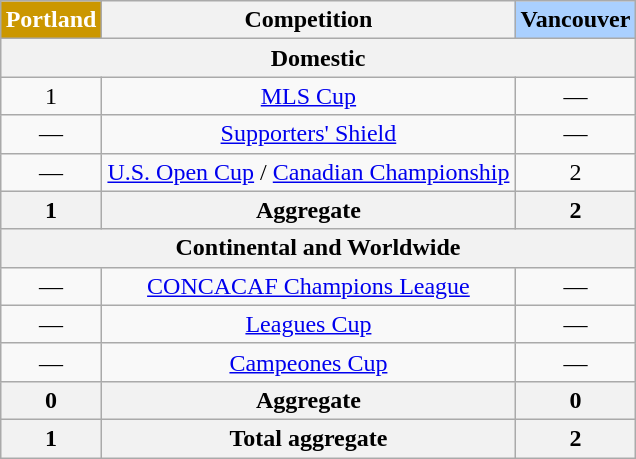<table class="wikitable"  style="width:auto; margin:auto;">
<tr>
<th style="color:white; background-color:#CB9700;">Portland</th>
<th>Competition</th>
<th style="color:black; background-color:#AAD0FF;">Vancouver</th>
</tr>
<tr style="text-align:center;">
<th colspan="4"><strong>Domestic</strong></th>
</tr>
<tr style="text-align:center;">
<td>1</td>
<td><a href='#'>MLS Cup</a></td>
<td>—</td>
</tr>
<tr style="text-align:center;">
<td>—</td>
<td><a href='#'>Supporters' Shield</a></td>
<td>—</td>
</tr>
<tr style="text-align:center;">
<td>—</td>
<td><a href='#'>U.S. Open Cup</a> / <a href='#'>Canadian Championship</a></td>
<td>2</td>
</tr>
<tr align="center">
<th><strong>1</strong></th>
<th><strong>Aggregate</strong></th>
<th><strong>2</strong></th>
</tr>
<tr style="text-align:center;">
<th colspan="4"><strong>Continental and Worldwide</strong></th>
</tr>
<tr style="text-align:center;">
<td>—</td>
<td><a href='#'>CONCACAF Champions League</a></td>
<td>—</td>
</tr>
<tr style="text-align:center;">
<td>—</td>
<td><a href='#'>Leagues Cup</a></td>
<td>—</td>
</tr>
<tr style="text-align:center;">
<td>—</td>
<td><a href='#'>Campeones Cup</a></td>
<td>—</td>
</tr>
<tr align="center">
<th><strong>0</strong></th>
<th><strong>Aggregate</strong></th>
<th><strong>0</strong></th>
</tr>
<tr align="center">
<th><strong>1</strong></th>
<th><strong>Total aggregate</strong></th>
<th><strong>2</strong></th>
</tr>
</table>
